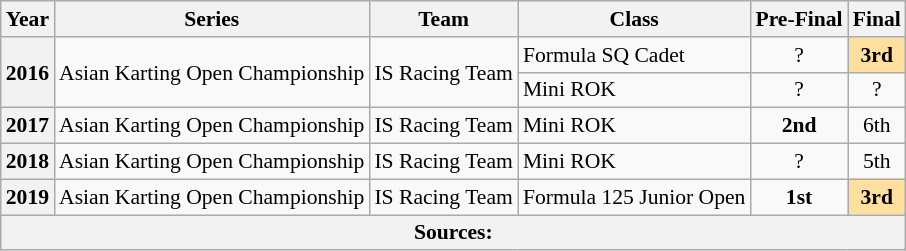<table class="wikitable" style="text-align:center; font-size:90%">
<tr>
<th>Year</th>
<th>Series</th>
<th>Team</th>
<th>Class</th>
<th>Pre-Final</th>
<th>Final</th>
</tr>
<tr>
<th rowspan="2" align="left">2016</th>
<td rowspan="2" align="left">Asian Karting Open Championship</td>
<td rowspan="2" align="left">IS Racing Team</td>
<td align="left">Formula SQ Cadet</td>
<td>?</td>
<td style="background:#FFDF9F;"><strong>3rd</strong></td>
</tr>
<tr>
<td align="left">Mini ROK</td>
<td>?</td>
<td>?</td>
</tr>
<tr>
<th>2017</th>
<td align="left">Asian Karting Open Championship</td>
<td align="left">IS Racing Team</td>
<td align="left">Mini ROK</td>
<td><strong>2nd</strong></td>
<td>6th</td>
</tr>
<tr>
<th>2018</th>
<td align="left">Asian Karting Open Championship</td>
<td align="left">IS Racing Team</td>
<td align="left">Mini ROK</td>
<td>?</td>
<td>5th</td>
</tr>
<tr>
<th>2019</th>
<td align="left">Asian Karting Open Championship</td>
<td align="left">IS Racing Team</td>
<td align="left">Formula 125 Junior Open</td>
<td><strong>1st</strong></td>
<td style="background:#FFDF9F;"><strong>3rd</strong></td>
</tr>
<tr>
<th colspan="6">Sources:</th>
</tr>
</table>
